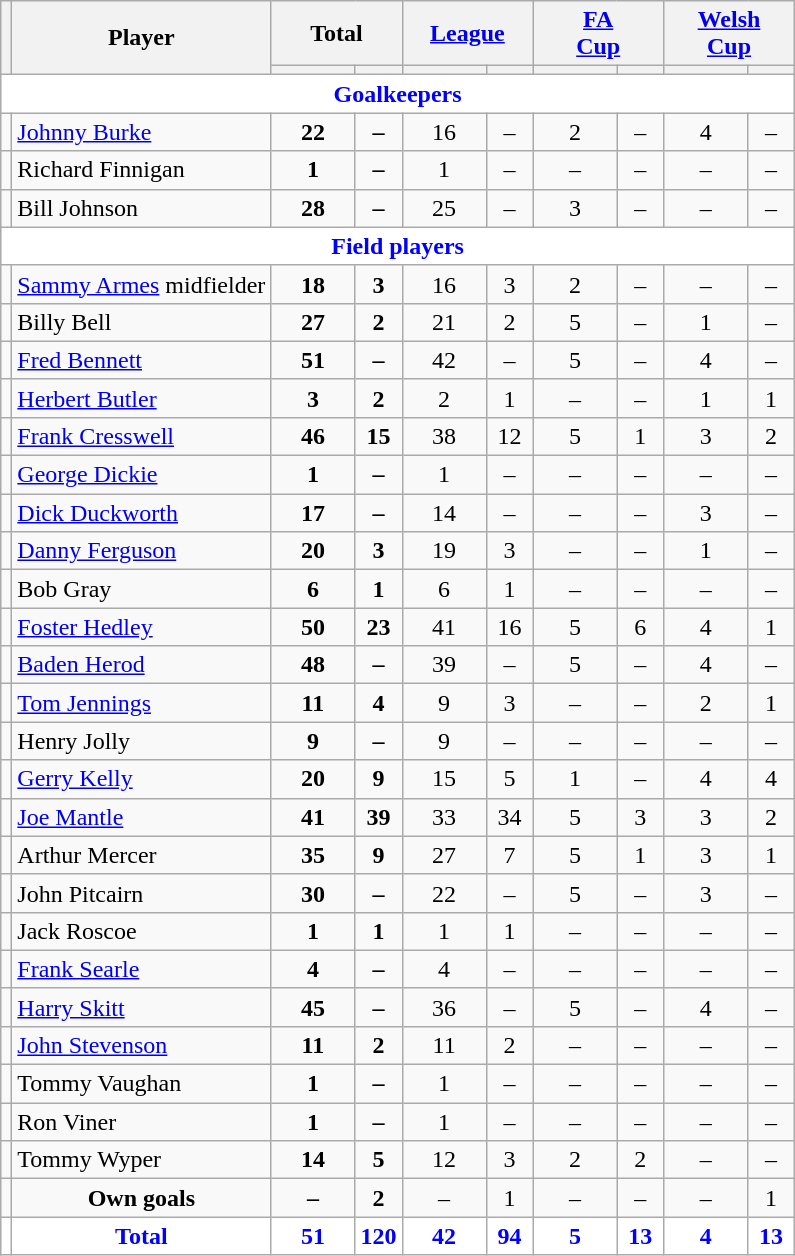<table class="wikitable"  style="text-align:center;">
<tr>
<th rowspan="2" style="font-size:80%;"></th>
<th rowspan="2">Player</th>
<th colspan="2">Total</th>
<th colspan="2"><a href='#'>League</a></th>
<th colspan="2"><a href='#'>FA<br>Cup</a></th>
<th colspan="2"><a href='#'>Welsh<br>Cup</a></th>
</tr>
<tr>
<th style="width: 50px; font-size:80%;"></th>
<th style="width: 25px; font-size:80%;"></th>
<th style="width: 50px; font-size:80%;"></th>
<th style="width: 25px; font-size:80%;"></th>
<th style="width: 50px; font-size:80%;"></th>
<th style="width: 25px; font-size:80%;"></th>
<th style="width: 50px; font-size:80%;"></th>
<th style="width: 25px; font-size:80%;"></th>
</tr>
<tr>
<td colspan="10" style="background:white; color:blue; text-align:center;"><strong>Goalkeepers</strong></td>
</tr>
<tr>
<td></td>
<td style="text-align:left;"><a href='#'>Johnny Burke</a></td>
<td><strong>22</strong></td>
<td><strong>–</strong></td>
<td>16</td>
<td>–</td>
<td>2</td>
<td>–</td>
<td>4</td>
<td>–</td>
</tr>
<tr>
<td></td>
<td style="text-align:left;">Richard Finnigan</td>
<td><strong>1</strong></td>
<td><strong>–</strong></td>
<td>1</td>
<td>–</td>
<td>–</td>
<td>–</td>
<td>–</td>
<td>–</td>
</tr>
<tr>
<td></td>
<td style="text-align:left;">Bill Johnson</td>
<td><strong>28</strong></td>
<td><strong>–</strong></td>
<td>25</td>
<td>–</td>
<td>3</td>
<td>–</td>
<td>–</td>
<td>–</td>
</tr>
<tr>
<td colspan="10" style="background:white; color:blue; text-align:center;"><strong>Field players</strong></td>
</tr>
<tr>
<td></td>
<td style="text-align:left;"><a href='#'>Sammy Armes</a> midfielder</td>
<td><strong>18</strong></td>
<td><strong>3</strong></td>
<td>16</td>
<td>3</td>
<td>2</td>
<td>–</td>
<td>–</td>
<td>–</td>
</tr>
<tr>
<td></td>
<td style="text-align:left;">Billy Bell</td>
<td><strong>27</strong></td>
<td><strong>2</strong></td>
<td>21</td>
<td>2</td>
<td>5</td>
<td>–</td>
<td>1</td>
<td>–</td>
</tr>
<tr>
<td></td>
<td style="text-align:left;"><a href='#'>Fred Bennett</a></td>
<td><strong>51</strong></td>
<td><strong>–</strong></td>
<td>42</td>
<td>–</td>
<td>5</td>
<td>–</td>
<td>4</td>
<td>–</td>
</tr>
<tr>
<td></td>
<td style="text-align:left;"><a href='#'>Herbert Butler</a></td>
<td><strong>3</strong></td>
<td><strong>2</strong></td>
<td>2</td>
<td>1</td>
<td>–</td>
<td>–</td>
<td>1</td>
<td>1</td>
</tr>
<tr>
<td></td>
<td style="text-align:left;"><a href='#'>Frank Cresswell</a></td>
<td><strong>46</strong></td>
<td><strong>15</strong></td>
<td>38</td>
<td>12</td>
<td>5</td>
<td>1</td>
<td>3</td>
<td>2</td>
</tr>
<tr>
<td></td>
<td style="text-align:left;"><a href='#'>George Dickie</a></td>
<td><strong>1</strong></td>
<td><strong>–</strong></td>
<td>1</td>
<td>–</td>
<td>–</td>
<td>–</td>
<td>–</td>
<td>–</td>
</tr>
<tr>
<td></td>
<td style="text-align:left;"><a href='#'>Dick Duckworth</a></td>
<td><strong>17</strong></td>
<td><strong>–</strong></td>
<td>14</td>
<td>–</td>
<td>–</td>
<td>–</td>
<td>3</td>
<td>–</td>
</tr>
<tr>
<td></td>
<td style="text-align:left;"><a href='#'>Danny Ferguson</a></td>
<td><strong>20</strong></td>
<td><strong>3</strong></td>
<td>19</td>
<td>3</td>
<td>–</td>
<td>–</td>
<td>1</td>
<td>–</td>
</tr>
<tr>
<td></td>
<td style="text-align:left;">Bob Gray</td>
<td><strong>6</strong></td>
<td><strong>1</strong></td>
<td>6</td>
<td>1</td>
<td>–</td>
<td>–</td>
<td>–</td>
<td>–</td>
</tr>
<tr>
<td></td>
<td style="text-align:left;"><a href='#'>Foster Hedley</a></td>
<td><strong>50</strong></td>
<td><strong>23</strong></td>
<td>41</td>
<td>16</td>
<td>5</td>
<td>6</td>
<td>4</td>
<td>1</td>
</tr>
<tr>
<td></td>
<td style="text-align:left;"><a href='#'>Baden Herod</a></td>
<td><strong>48</strong></td>
<td><strong>–</strong></td>
<td>39</td>
<td>–</td>
<td>5</td>
<td>–</td>
<td>4</td>
<td>–</td>
</tr>
<tr>
<td></td>
<td style="text-align:left;"><a href='#'>Tom Jennings</a></td>
<td><strong>11</strong></td>
<td><strong>4</strong></td>
<td>9</td>
<td>3</td>
<td>–</td>
<td>–</td>
<td>2</td>
<td>1</td>
</tr>
<tr>
<td></td>
<td style="text-align:left;">Henry Jolly</td>
<td><strong>9</strong></td>
<td><strong>–</strong></td>
<td>9</td>
<td>–</td>
<td>–</td>
<td>–</td>
<td>–</td>
<td>–</td>
</tr>
<tr>
<td></td>
<td style="text-align:left;"><a href='#'>Gerry Kelly</a></td>
<td><strong>20</strong></td>
<td><strong>9</strong></td>
<td>15</td>
<td>5</td>
<td>1</td>
<td>–</td>
<td>4</td>
<td>4</td>
</tr>
<tr>
<td></td>
<td style="text-align:left;"><a href='#'>Joe Mantle</a></td>
<td><strong>41</strong></td>
<td><strong>39</strong></td>
<td>33</td>
<td>34</td>
<td>5</td>
<td>3</td>
<td>3</td>
<td>2</td>
</tr>
<tr>
<td></td>
<td style="text-align:left;">Arthur Mercer</td>
<td><strong>35</strong></td>
<td><strong>9</strong></td>
<td>27</td>
<td>7</td>
<td>5</td>
<td>1</td>
<td>3</td>
<td>1</td>
</tr>
<tr>
<td></td>
<td style="text-align:left;">John Pitcairn</td>
<td><strong>30</strong></td>
<td><strong>–</strong></td>
<td>22</td>
<td>–</td>
<td>5</td>
<td>–</td>
<td>3</td>
<td>–</td>
</tr>
<tr>
<td></td>
<td style="text-align:left;">Jack Roscoe</td>
<td><strong>1</strong></td>
<td><strong>1</strong></td>
<td>1</td>
<td>1</td>
<td>–</td>
<td>–</td>
<td>–</td>
<td>–</td>
</tr>
<tr>
<td></td>
<td style="text-align:left;"><a href='#'>Frank Searle</a></td>
<td><strong>4</strong></td>
<td><strong>–</strong></td>
<td>4</td>
<td>–</td>
<td>–</td>
<td>–</td>
<td>–</td>
<td>–</td>
</tr>
<tr>
<td></td>
<td style="text-align:left;"><a href='#'>Harry Skitt</a></td>
<td><strong>45</strong></td>
<td><strong>–</strong></td>
<td>36</td>
<td>–</td>
<td>5</td>
<td>–</td>
<td>4</td>
<td>–</td>
</tr>
<tr>
<td></td>
<td style="text-align:left;"><a href='#'>John Stevenson</a></td>
<td><strong>11</strong></td>
<td><strong>2</strong></td>
<td>11</td>
<td>2</td>
<td>–</td>
<td>–</td>
<td>–</td>
<td>–</td>
</tr>
<tr>
<td></td>
<td style="text-align:left;">Tommy Vaughan</td>
<td><strong>1</strong></td>
<td><strong>–</strong></td>
<td>1</td>
<td>–</td>
<td>–</td>
<td>–</td>
<td>–</td>
<td>–</td>
</tr>
<tr>
<td></td>
<td style="text-align:left;">Ron Viner</td>
<td><strong>1</strong></td>
<td><strong>–</strong></td>
<td>1</td>
<td>–</td>
<td>–</td>
<td>–</td>
<td>–</td>
<td>–</td>
</tr>
<tr>
<td></td>
<td style="text-align:left;">Tommy Wyper</td>
<td><strong>14</strong></td>
<td><strong>5</strong></td>
<td>12</td>
<td>3</td>
<td>2</td>
<td>2</td>
<td>–</td>
<td>–</td>
</tr>
<tr>
<td></td>
<td><strong>Own goals</strong></td>
<td><strong>–</strong></td>
<td><strong>2</strong></td>
<td>–</td>
<td>1</td>
<td>–</td>
<td>–</td>
<td>–</td>
<td>1</td>
</tr>
<tr style="background:white; color:blue; text-align:center;">
<td></td>
<td><strong>Total</strong></td>
<td><strong>51</strong></td>
<td><strong>120</strong></td>
<td><strong>42</strong></td>
<td><strong>94</strong></td>
<td><strong>5</strong></td>
<td><strong>13</strong></td>
<td><strong>4</strong></td>
<td><strong>13</strong></td>
</tr>
</table>
